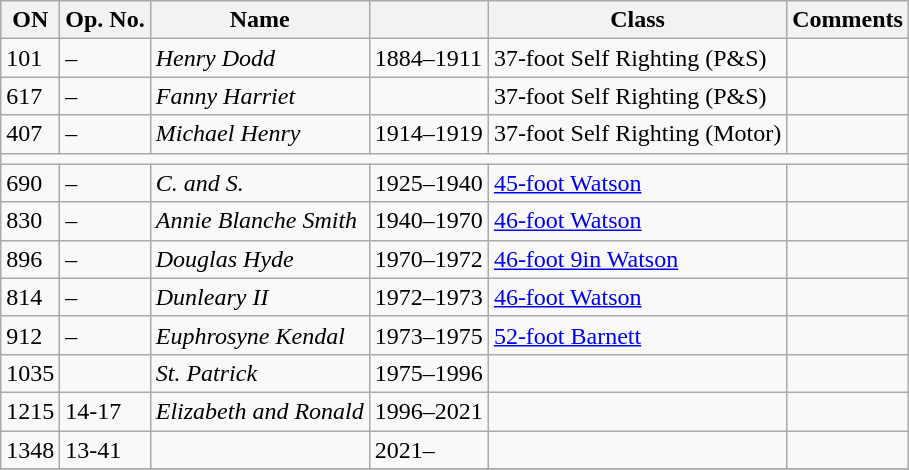<table class="wikitable">
<tr>
<th>ON</th>
<th>Op. No.</th>
<th>Name</th>
<th></th>
<th>Class</th>
<th>Comments</th>
</tr>
<tr>
<td>101</td>
<td>–</td>
<td><em>Henry Dodd</em></td>
<td>1884–1911</td>
<td>37-foot Self Righting (P&S)</td>
<td></td>
</tr>
<tr>
<td>617</td>
<td>–</td>
<td><em>Fanny Harriet</em></td>
<td></td>
<td>37-foot Self Righting (P&S)</td>
<td></td>
</tr>
<tr>
<td>407</td>
<td>–</td>
<td><em>Michael Henry</em></td>
<td>1914–1919</td>
<td>37-foot Self Righting (Motor)</td>
<td></td>
</tr>
<tr>
<td colspan=6 style=" text-align: center;"></td>
</tr>
<tr>
<td>690</td>
<td>–</td>
<td><em>C. and S.</em></td>
<td>1925–1940</td>
<td><a href='#'>45-foot Watson</a></td>
<td></td>
</tr>
<tr>
<td>830</td>
<td>–</td>
<td><em>Annie Blanche Smith</em></td>
<td>1940–1970</td>
<td><a href='#'>46-foot Watson</a></td>
<td></td>
</tr>
<tr>
<td>896</td>
<td>–</td>
<td><em>Douglas Hyde</em></td>
<td>1970–1972</td>
<td><a href='#'>46-foot 9in Watson</a></td>
<td></td>
</tr>
<tr>
<td>814</td>
<td>–</td>
<td><em>Dunleary II</em></td>
<td>1972–1973</td>
<td><a href='#'>46-foot Watson</a></td>
<td></td>
</tr>
<tr>
<td>912</td>
<td>–</td>
<td><em>Euphrosyne Kendal</em></td>
<td>1973–1975</td>
<td><a href='#'>52-foot Barnett</a></td>
<td></td>
</tr>
<tr>
<td>1035</td>
<td></td>
<td><em>St. Patrick</em></td>
<td>1975–1996</td>
<td></td>
<td></td>
</tr>
<tr>
<td>1215</td>
<td>14-17</td>
<td><em>Elizabeth and Ronald</em></td>
<td>1996–2021</td>
<td></td>
<td></td>
</tr>
<tr>
<td>1348</td>
<td>13-41</td>
<td></td>
<td>2021–</td>
<td></td>
<td></td>
</tr>
<tr>
</tr>
</table>
